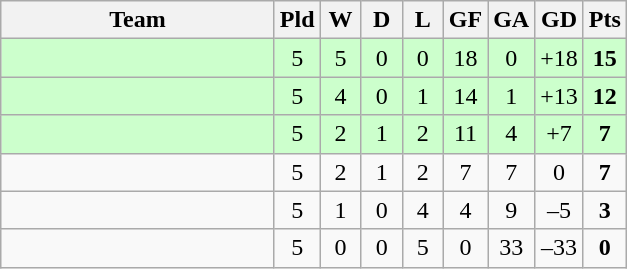<table class="wikitable" style="text-align: center;">
<tr>
<th width="175">Team</th>
<th width="20">Pld</th>
<th width="20">W</th>
<th width="20">D</th>
<th width="20">L</th>
<th width="20">GF</th>
<th width="20">GA</th>
<th width="20">GD</th>
<th width="20">Pts</th>
</tr>
<tr bgcolor=ccffcc>
<td align=left></td>
<td>5</td>
<td>5</td>
<td>0</td>
<td>0</td>
<td>18</td>
<td>0</td>
<td>+18</td>
<td><strong>15</strong></td>
</tr>
<tr bgcolor=ccffcc>
<td align=left></td>
<td>5</td>
<td>4</td>
<td>0</td>
<td>1</td>
<td>14</td>
<td>1</td>
<td>+13</td>
<td><strong>12</strong></td>
</tr>
<tr bgcolor=ccffcc>
<td align=left></td>
<td>5</td>
<td>2</td>
<td>1</td>
<td>2</td>
<td>11</td>
<td>4</td>
<td>+7</td>
<td><strong>7</strong></td>
</tr>
<tr bgcolor=>
<td align=left></td>
<td>5</td>
<td>2</td>
<td>1</td>
<td>2</td>
<td>7</td>
<td>7</td>
<td>0</td>
<td><strong>7</strong></td>
</tr>
<tr bgcolor=>
<td align=left></td>
<td>5</td>
<td>1</td>
<td>0</td>
<td>4</td>
<td>4</td>
<td>9</td>
<td>–5</td>
<td><strong>3</strong></td>
</tr>
<tr bgcolor=>
<td align=left></td>
<td>5</td>
<td>0</td>
<td>0</td>
<td>5</td>
<td>0</td>
<td>33</td>
<td>–33</td>
<td><strong>0</strong></td>
</tr>
</table>
